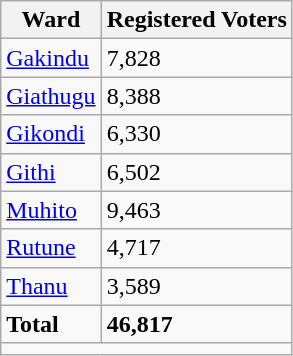<table class="wikitable">
<tr>
<th>Ward</th>
<th>Registered Voters</th>
</tr>
<tr>
<td><a href='#'>Gakindu</a></td>
<td>7,828</td>
</tr>
<tr>
<td><a href='#'>Giathugu</a></td>
<td>8,388</td>
</tr>
<tr>
<td><a href='#'>Gikondi</a></td>
<td>6,330</td>
</tr>
<tr>
<td><a href='#'>Githi</a></td>
<td>6,502</td>
</tr>
<tr>
<td><a href='#'>Muhito</a></td>
<td>9,463</td>
</tr>
<tr>
<td><a href='#'>Rutune</a></td>
<td>4,717</td>
</tr>
<tr>
<td><a href='#'>Thanu</a></td>
<td>3,589</td>
</tr>
<tr>
<td><strong>Total</strong></td>
<td><strong>46,817</strong></td>
</tr>
<tr>
<td colspan="2"></td>
</tr>
</table>
